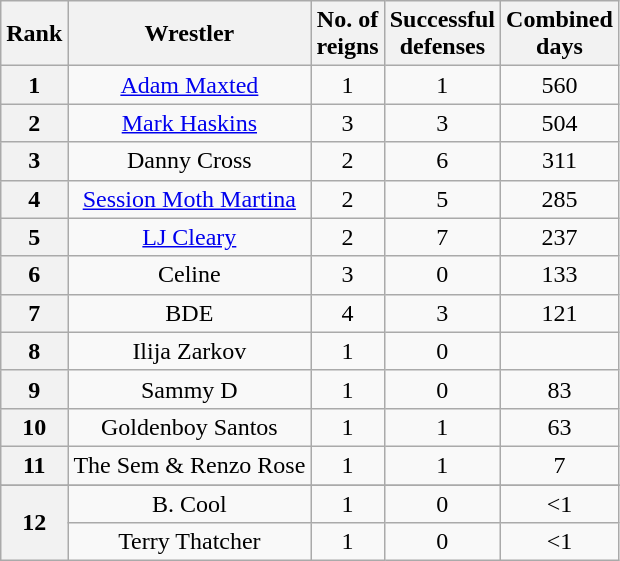<table class="wikitable sortable" style="text-align: center">
<tr>
<th>Rank</th>
<th>Wrestler</th>
<th>No. of<br>reigns</th>
<th>Successful<br>defenses</th>
<th>Combined<br>days</th>
</tr>
<tr>
<th>1</th>
<td><a href='#'>Adam Maxted</a></td>
<td>1</td>
<td>1</td>
<td>560</td>
</tr>
<tr>
<th>2</th>
<td><a href='#'>Mark Haskins</a></td>
<td>3</td>
<td>3</td>
<td>504</td>
</tr>
<tr>
<th>3</th>
<td>Danny Cross</td>
<td>2</td>
<td>6</td>
<td>311</td>
</tr>
<tr>
<th>4</th>
<td><a href='#'>Session Moth Martina</a></td>
<td>2</td>
<td>5</td>
<td>285</td>
</tr>
<tr>
<th>5</th>
<td><a href='#'>LJ Cleary</a></td>
<td>2</td>
<td>7</td>
<td>237</td>
</tr>
<tr>
<th>6</th>
<td>Celine</td>
<td>3</td>
<td>0</td>
<td>133</td>
</tr>
<tr>
<th>7</th>
<td>BDE <br></td>
<td>4</td>
<td>3</td>
<td>121</td>
</tr>
<tr>
<th>8</th>
<td>Ilija Zarkov</td>
<td>1</td>
<td>0</td>
<td></td>
</tr>
<tr>
<th>9</th>
<td>Sammy D</td>
<td>1</td>
<td>0</td>
<td>83</td>
</tr>
<tr>
<th>10</th>
<td>Goldenboy Santos</td>
<td>1</td>
<td>1</td>
<td>63</td>
</tr>
<tr>
<th>11</th>
<td>The Sem & Renzo Rose</td>
<td>1</td>
<td>1</td>
<td>7</td>
</tr>
<tr>
</tr>
<tr>
<th rowspan=2>12</th>
<td>B. Cool</td>
<td>1</td>
<td>0</td>
<td><1</td>
</tr>
<tr>
<td>Terry Thatcher</td>
<td>1</td>
<td>0</td>
<td><1</td>
</tr>
</table>
